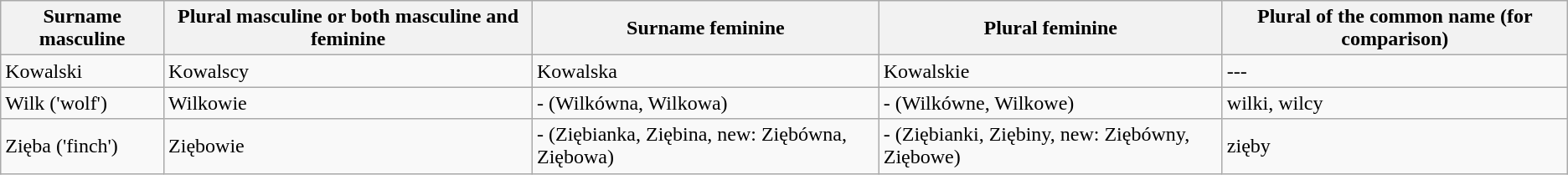<table class="wikitable" align=center>
<tr>
<th>Surname masculine</th>
<th>Plural masculine or both masculine and feminine</th>
<th>Surname feminine</th>
<th>Plural feminine</th>
<th>Plural of the common name (for comparison)</th>
</tr>
<tr>
<td>Kowalski</td>
<td>Kowalscy</td>
<td>Kowalska</td>
<td>Kowalskie</td>
<td>---</td>
</tr>
<tr>
<td>Wilk ('wolf')</td>
<td>Wilkowie</td>
<td>- (Wilkówna, Wilkowa)</td>
<td>- (Wilkówne, Wilkowe)</td>
<td>wilki, wilcy</td>
</tr>
<tr>
<td>Zięba ('finch')</td>
<td>Ziębowie</td>
<td>- (Ziębianka, Ziębina, new: Ziębówna, Ziębowa)</td>
<td>- (Ziębianki, Ziębiny, new: Ziębówny, Ziębowe)</td>
<td>zięby</td>
</tr>
</table>
